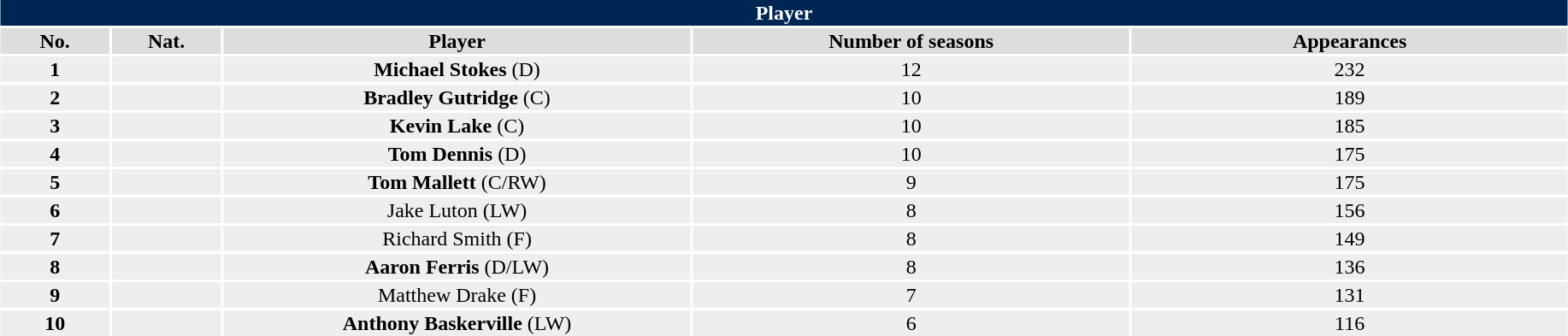<table class="toccolours"  style="width:97%; clear:both; margin:1.5em auto; text-align:center;">
<tr>
<th colspan="11" style="background:#002653; color:#FFFFFF;">Player</th>
</tr>
<tr style="background:#ddd;">
<th width=7%>No.</th>
<th width=7%>Nat.</th>
<th width=30%>Player</th>
<th width=28%>Number of seasons</th>
<th width=28%>Appearances</th>
</tr>
<tr style="background:#eee;">
<td><strong>1</strong></td>
<td></td>
<td align=center><strong>Michael Stokes</strong> (D)</td>
<td align=center>12</td>
<td align=center>232</td>
</tr>
<tr style="background:#eee;">
<td><strong>2</strong></td>
<td></td>
<td align=center><strong>Bradley Gutridge</strong> (C)</td>
<td align=center>10</td>
<td align=center>189</td>
</tr>
<tr style="background:#eee;">
<td><strong>3</strong></td>
<td></td>
<td align=center><strong>Kevin Lake</strong> (C)</td>
<td align=center>10</td>
<td align=center>185</td>
</tr>
<tr style="background:#eee;">
<td><strong>4</strong></td>
<td></td>
<td align=center><strong>Tom Dennis</strong> (D)</td>
<td align=center>10</td>
<td align=center>175</td>
</tr>
<tr style="background:#eee;">
<td><strong>5</strong></td>
<td></td>
<td align=center><strong>Tom Mallett</strong> (C/RW)</td>
<td align=center>9</td>
<td align=center>175</td>
</tr>
<tr style="background:#eee;">
<td><strong>6</strong></td>
<td></td>
<td align=center>Jake Luton (LW)</td>
<td align=center>8</td>
<td align=center>156</td>
</tr>
<tr style="background:#eee;">
<td><strong>7</strong></td>
<td></td>
<td align=center>Richard Smith (F)</td>
<td align=center>8</td>
<td align=center>149</td>
</tr>
<tr style="background:#eee;">
<td><strong>8</strong></td>
<td></td>
<td align=center><strong>Aaron Ferris</strong> (D/LW)</td>
<td align=center>8</td>
<td align=center>136</td>
</tr>
<tr style="background:#eee;">
<td><strong>9</strong></td>
<td></td>
<td align=center>Matthew Drake (F)</td>
<td align=center>7</td>
<td align=center>131</td>
</tr>
<tr style="background:#eee;">
<td><strong>10</strong></td>
<td></td>
<td align=center><strong>Anthony Baskerville</strong> (LW)</td>
<td align=center>6</td>
<td align=center>116</td>
</tr>
<tr style="background:#eee;">
</tr>
</table>
